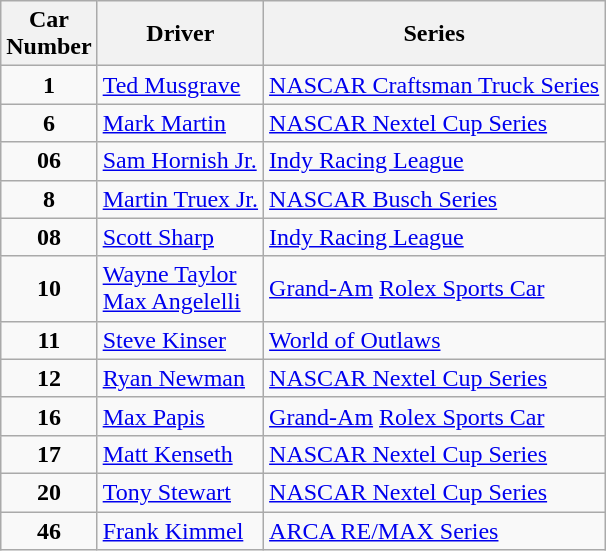<table class="wikitable">
<tr>
<th>Car<br>Number</th>
<th>Driver</th>
<th>Series</th>
</tr>
<tr>
<td align="center" width="20"><strong>1</strong></td>
<td> <a href='#'>Ted Musgrave</a></td>
<td><a href='#'>NASCAR Craftsman Truck Series</a></td>
</tr>
<tr>
<td align="center" width="20"><strong>6</strong></td>
<td> <a href='#'>Mark Martin</a></td>
<td><a href='#'>NASCAR Nextel Cup Series</a></td>
</tr>
<tr>
<td align="center" width="20"><strong>06</strong></td>
<td> <a href='#'>Sam Hornish Jr.</a></td>
<td><a href='#'>Indy Racing League</a></td>
</tr>
<tr>
<td align="center" width="20"><strong>8</strong></td>
<td> <a href='#'>Martin Truex Jr.</a></td>
<td><a href='#'>NASCAR Busch Series</a></td>
</tr>
<tr>
<td align="center" width="20"><strong>08</strong></td>
<td> <a href='#'>Scott Sharp</a></td>
<td><a href='#'>Indy Racing League</a></td>
</tr>
<tr>
<td align="center" width="20"><strong>10</strong></td>
<td> <a href='#'>Wayne Taylor</a> <small></small><br> <a href='#'>Max Angelelli</a> <small></small></td>
<td><a href='#'>Grand-Am</a> <a href='#'>Rolex Sports Car</a></td>
</tr>
<tr>
<td align="center" width="20"><strong>11</strong></td>
<td> <a href='#'>Steve Kinser</a></td>
<td><a href='#'>World of Outlaws</a></td>
</tr>
<tr>
<td align="center" width="20"><strong>12</strong></td>
<td> <a href='#'>Ryan Newman</a></td>
<td><a href='#'>NASCAR Nextel Cup Series</a></td>
</tr>
<tr>
<td align="center" width="20"><strong>16</strong></td>
<td> <a href='#'>Max Papis</a></td>
<td><a href='#'>Grand-Am</a> <a href='#'>Rolex Sports Car</a></td>
</tr>
<tr>
<td align="center" width="20"><strong>17</strong></td>
<td> <a href='#'>Matt Kenseth</a></td>
<td><a href='#'>NASCAR Nextel Cup Series</a></td>
</tr>
<tr>
<td align="center" width="20"><strong>20</strong></td>
<td> <a href='#'>Tony Stewart</a></td>
<td><a href='#'>NASCAR Nextel Cup Series</a></td>
</tr>
<tr>
<td align="center" width="20"><strong>46</strong></td>
<td> <a href='#'>Frank Kimmel</a></td>
<td><a href='#'>ARCA RE/MAX Series</a></td>
</tr>
</table>
